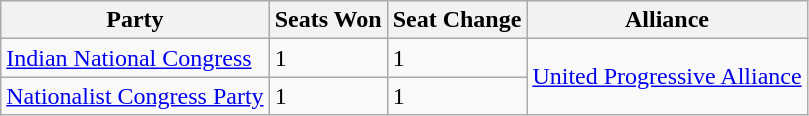<table class="wikitable">
<tr>
<th>Party</th>
<th>Seats Won</th>
<th>Seat Change</th>
<th>Alliance</th>
</tr>
<tr>
<td><a href='#'>Indian National Congress</a></td>
<td>1</td>
<td>1</td>
<td rowspan="2"><a href='#'>United Progressive Alliance</a></td>
</tr>
<tr>
<td><a href='#'>Nationalist Congress Party</a></td>
<td>1</td>
<td>1</td>
</tr>
</table>
